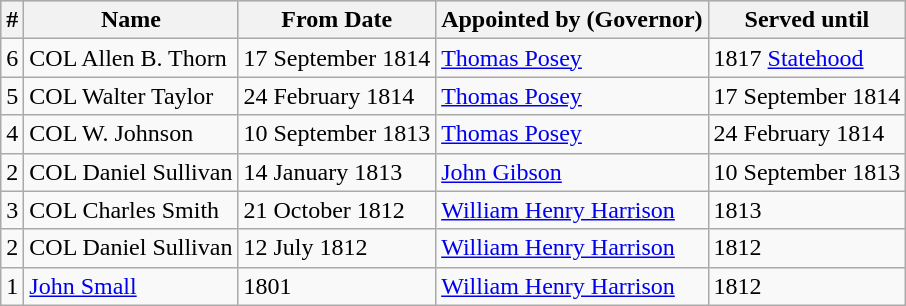<table class=wikitable>
<tr style="background:#ccc;">
<th>#</th>
<th>Name</th>
<th>From Date</th>
<th>Appointed by (Governor)</th>
<th>Served until</th>
</tr>
<tr>
<td>6</td>
<td>COL Allen B. Thorn</td>
<td>17 September 1814</td>
<td><a href='#'>Thomas Posey</a></td>
<td>1817 <a href='#'>Statehood</a></td>
</tr>
<tr>
<td>5</td>
<td>COL Walter Taylor</td>
<td>24 February 1814</td>
<td><a href='#'>Thomas Posey</a></td>
<td>17 September 1814</td>
</tr>
<tr>
<td>4</td>
<td>COL W. Johnson</td>
<td>10 September 1813</td>
<td><a href='#'>Thomas Posey</a></td>
<td>24 February 1814</td>
</tr>
<tr>
<td>2 </td>
<td>COL Daniel Sullivan</td>
<td>14 January 1813</td>
<td><a href='#'>John Gibson</a></td>
<td>10 September 1813</td>
</tr>
<tr>
<td>3</td>
<td>COL Charles Smith</td>
<td>21 October 1812</td>
<td><a href='#'>William Henry Harrison</a></td>
<td>1813</td>
</tr>
<tr>
<td>2</td>
<td>COL Daniel Sullivan</td>
<td>12 July 1812</td>
<td><a href='#'>William Henry Harrison</a></td>
<td>1812</td>
</tr>
<tr>
<td>1</td>
<td><a href='#'>John Small</a> </td>
<td>1801</td>
<td><a href='#'>William Henry Harrison</a></td>
<td>1812</td>
</tr>
</table>
